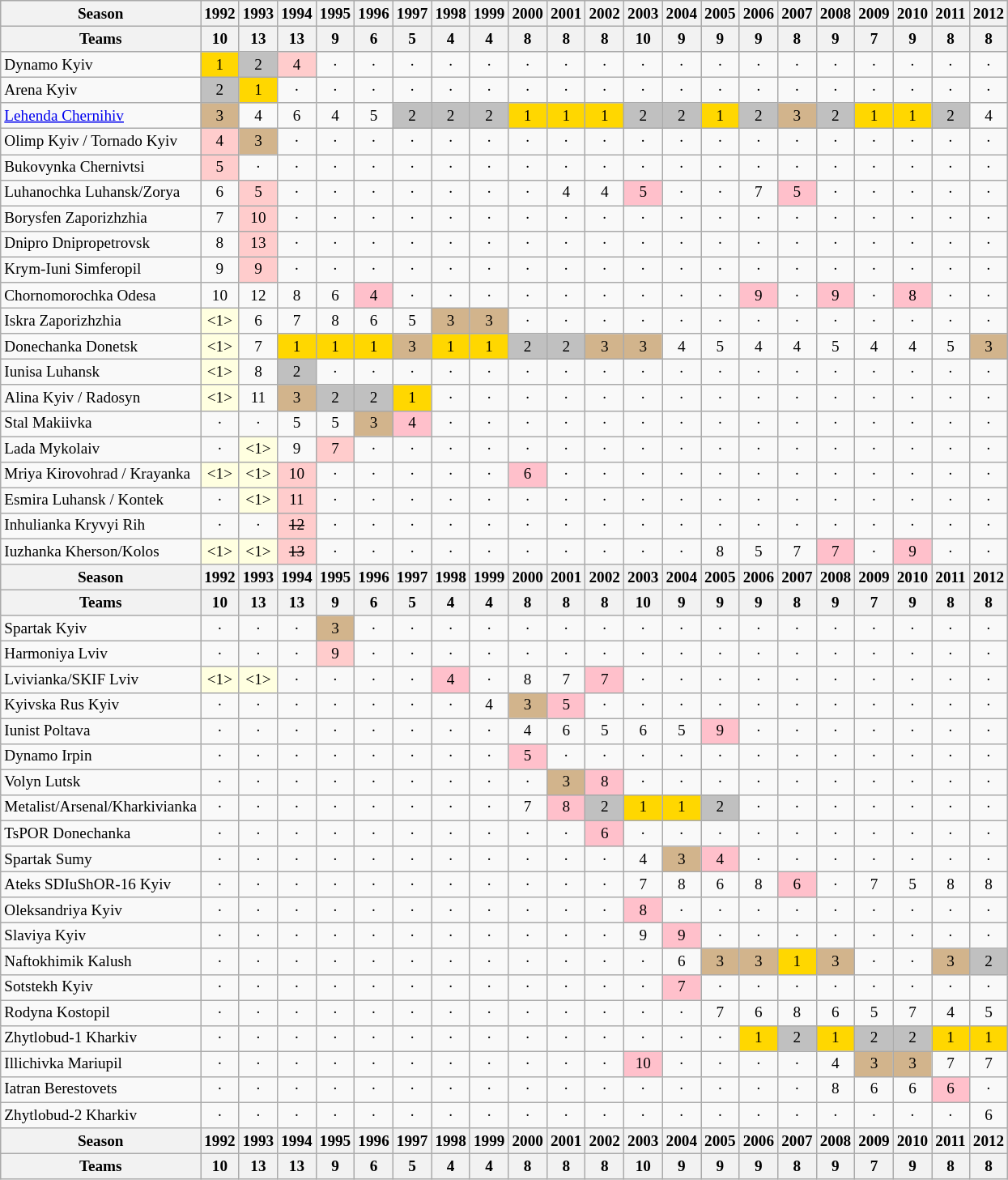<table border=1 bordercolor="#CCCCCC" class=wikitable style="font-size:80%;">
<tr align=LEFT valign=CENTER>
<th>Season</th>
<th>1992</th>
<th>1993</th>
<th>1994</th>
<th>1995</th>
<th>1996</th>
<th>1997</th>
<th>1998</th>
<th>1999</th>
<th>2000</th>
<th>2001</th>
<th>2002</th>
<th>2003</th>
<th>2004</th>
<th>2005</th>
<th>2006</th>
<th>2007</th>
<th>2008</th>
<th>2009</th>
<th>2010</th>
<th>2011</th>
<th>2012</th>
</tr>
<tr align=CENTER>
<th>Teams</th>
<th>10</th>
<th>13</th>
<th>13</th>
<th>9</th>
<th>6</th>
<th>5</th>
<th>4</th>
<th>4</th>
<th>8</th>
<th>8</th>
<th>8</th>
<th>10</th>
<th>9</th>
<th>9</th>
<th>9</th>
<th>8</th>
<th>9</th>
<th>7</th>
<th>9</th>
<th>8</th>
<th>8</th>
</tr>
<tr align=CENTER>
<td align=LEFT bgcolor=>Dynamo Kyiv</td>
<td bgcolor=gold>1</td>
<td bgcolor=silver>2</td>
<td bgcolor=#ffCCCC>4</td>
<td>·</td>
<td>·</td>
<td>·</td>
<td>·</td>
<td>·</td>
<td>·</td>
<td>·</td>
<td>·</td>
<td>·</td>
<td>·</td>
<td>·</td>
<td>·</td>
<td>·</td>
<td>·</td>
<td>·</td>
<td>·</td>
<td>·</td>
<td>·</td>
</tr>
<tr align=CENTER>
<td align=LEFT bgcolor=>Arena Kyiv</td>
<td bgcolor=silver>2</td>
<td bgcolor=gold>1</td>
<td>·</td>
<td>·</td>
<td>·</td>
<td>·</td>
<td>·</td>
<td>·</td>
<td>·</td>
<td>·</td>
<td>·</td>
<td>·</td>
<td>·</td>
<td>·</td>
<td>·</td>
<td>·</td>
<td>·</td>
<td>·</td>
<td>·</td>
<td>·</td>
<td>·</td>
</tr>
<tr align=CENTER>
<td align=LEFT bgcolor=><a href='#'>Lehenda Chernihiv</a></td>
<td bgcolor=tan>3</td>
<td>4</td>
<td>6</td>
<td>4</td>
<td>5</td>
<td bgcolor=silver>2</td>
<td bgcolor=silver>2</td>
<td bgcolor=silver>2</td>
<td bgcolor=gold>1</td>
<td bgcolor=gold>1</td>
<td bgcolor=gold>1</td>
<td bgcolor=silver>2</td>
<td bgcolor=silver>2</td>
<td bgcolor=gold>1</td>
<td bgcolor=silver>2</td>
<td bgcolor=tan>3</td>
<td bgcolor=silver>2</td>
<td bgcolor=gold>1</td>
<td bgcolor=gold>1</td>
<td bgcolor=silver>2</td>
<td>4</td>
</tr>
<tr align=CENTER>
<td align=LEFT bgcolor=>Olimp Kyiv / Tornado Kyiv</td>
<td bgcolor=#ffCCCC>4</td>
<td bgcolor=tan>3</td>
<td>·</td>
<td>·</td>
<td>·</td>
<td>·</td>
<td>·</td>
<td>·</td>
<td>·</td>
<td>·</td>
<td>·</td>
<td>·</td>
<td>·</td>
<td>·</td>
<td>·</td>
<td>·</td>
<td>·</td>
<td>·</td>
<td>·</td>
<td>·</td>
<td>·</td>
</tr>
<tr align=CENTER>
<td align=LEFT bgcolor=>Bukovynka Chernivtsi</td>
<td bgcolor=#ffCCCC>5</td>
<td>·</td>
<td>·</td>
<td>·</td>
<td>·</td>
<td>·</td>
<td>·</td>
<td>·</td>
<td>·</td>
<td>·</td>
<td>·</td>
<td>·</td>
<td>·</td>
<td>·</td>
<td>·</td>
<td>·</td>
<td>·</td>
<td>·</td>
<td>·</td>
<td>·</td>
<td>·</td>
</tr>
<tr align=CENTER>
<td align=LEFT bgcolor=>Luhanochka Luhansk/Zorya</td>
<td>6</td>
<td bgcolor=#ffCCCC>5</td>
<td>·</td>
<td>·</td>
<td>·</td>
<td>·</td>
<td>·</td>
<td>·</td>
<td>·</td>
<td>4</td>
<td>4</td>
<td bgcolor=pink>5</td>
<td>·</td>
<td>·</td>
<td>7</td>
<td bgcolor=pink>5</td>
<td>·</td>
<td>·</td>
<td>·</td>
<td>·</td>
<td>·</td>
</tr>
<tr align=CENTER>
<td align=LEFT bgcolor=>Borysfen Zaporizhzhia</td>
<td>7</td>
<td bgcolor=#ffCCCC>10</td>
<td>·</td>
<td>·</td>
<td>·</td>
<td>·</td>
<td>·</td>
<td>·</td>
<td>·</td>
<td>·</td>
<td>·</td>
<td>·</td>
<td>·</td>
<td>·</td>
<td>·</td>
<td>·</td>
<td>·</td>
<td>·</td>
<td>·</td>
<td>·</td>
<td>·</td>
</tr>
<tr align=CENTER>
<td align=LEFT bgcolor=>Dnipro Dnipropetrovsk</td>
<td>8</td>
<td bgcolor=#ffCCCC>13</td>
<td>·</td>
<td>·</td>
<td>·</td>
<td>·</td>
<td>·</td>
<td>·</td>
<td>·</td>
<td>·</td>
<td>·</td>
<td>·</td>
<td>·</td>
<td>·</td>
<td>·</td>
<td>·</td>
<td>·</td>
<td>·</td>
<td>·</td>
<td>·</td>
<td>·</td>
</tr>
<tr align=CENTER>
<td align=LEFT bgcolor=>Krym-Iuni Simferopil</td>
<td>9</td>
<td bgcolor=#ffCCCC>9</td>
<td>·</td>
<td>·</td>
<td>·</td>
<td>·</td>
<td>·</td>
<td>·</td>
<td>·</td>
<td>·</td>
<td>·</td>
<td>·</td>
<td>·</td>
<td>·</td>
<td>·</td>
<td>·</td>
<td>·</td>
<td>·</td>
<td>·</td>
<td>·</td>
<td>·</td>
</tr>
<tr align=CENTER>
<td align=LEFT bgcolor=>Chornomorochka Odesa</td>
<td>10</td>
<td>12</td>
<td>8</td>
<td>6</td>
<td bgcolor=pink>4</td>
<td>·</td>
<td>·</td>
<td>·</td>
<td>·</td>
<td>·</td>
<td>·</td>
<td>·</td>
<td>·</td>
<td>·</td>
<td bgcolor=pink>9</td>
<td>·</td>
<td bgcolor=pink>9</td>
<td>·</td>
<td bgcolor=pink>8</td>
<td>·</td>
<td>·</td>
</tr>
<tr align=CENTER>
<td align=LEFT bgcolor=>Iskra Zaporizhzhia</td>
<td bgcolor=lightyellow><1></td>
<td>6</td>
<td>7</td>
<td>8</td>
<td>6</td>
<td>5</td>
<td bgcolor=tan>3</td>
<td bgcolor=tan>3</td>
<td>·</td>
<td>·</td>
<td>·</td>
<td>·</td>
<td>·</td>
<td>·</td>
<td>·</td>
<td>·</td>
<td>·</td>
<td>·</td>
<td>·</td>
<td>·</td>
<td>·</td>
</tr>
<tr align=CENTER>
<td align=LEFT bgcolor=>Donechanka Donetsk</td>
<td bgcolor=lightyellow><1></td>
<td>7</td>
<td bgcolor=gold>1</td>
<td bgcolor=gold>1</td>
<td bgcolor=gold>1</td>
<td bgcolor=tan>3</td>
<td bgcolor=gold>1</td>
<td bgcolor=gold>1</td>
<td bgcolor=silver>2</td>
<td bgcolor=silver>2</td>
<td bgcolor=tan>3</td>
<td bgcolor=tan>3</td>
<td>4</td>
<td>5</td>
<td>4</td>
<td>4</td>
<td>5</td>
<td>4</td>
<td>4</td>
<td>5</td>
<td bgcolor=tan>3</td>
</tr>
<tr align=CENTER>
<td align=LEFT bgcolor=>Iunisa Luhansk</td>
<td bgcolor=lightyellow><1></td>
<td>8</td>
<td bgcolor=silver>2</td>
<td>·</td>
<td>·</td>
<td>·</td>
<td>·</td>
<td>·</td>
<td>·</td>
<td>·</td>
<td>·</td>
<td>·</td>
<td>·</td>
<td>·</td>
<td>·</td>
<td>·</td>
<td>·</td>
<td>·</td>
<td>·</td>
<td>·</td>
<td>·</td>
</tr>
<tr align=CENTER>
<td align=LEFT bgcolor=>Alina Kyiv / Radosyn</td>
<td bgcolor=lightyellow><1></td>
<td>11</td>
<td bgcolor=tan>3</td>
<td bgcolor=silver>2</td>
<td bgcolor=silver>2</td>
<td bgcolor=gold>1</td>
<td>·</td>
<td>·</td>
<td>·</td>
<td>·</td>
<td>·</td>
<td>·</td>
<td>·</td>
<td>·</td>
<td>·</td>
<td>·</td>
<td>·</td>
<td>·</td>
<td>·</td>
<td>·</td>
<td>·</td>
</tr>
<tr align=CENTER>
<td align=LEFT bgcolor=>Stal Makiivka</td>
<td>·</td>
<td>·</td>
<td>5</td>
<td>5</td>
<td bgcolor=tan>3</td>
<td bgcolor=pink>4</td>
<td>·</td>
<td>·</td>
<td>·</td>
<td>·</td>
<td>·</td>
<td>·</td>
<td>·</td>
<td>·</td>
<td>·</td>
<td>·</td>
<td>·</td>
<td>·</td>
<td>·</td>
<td>·</td>
<td>·</td>
</tr>
<tr align=CENTER>
<td align=LEFT bgcolor=>Lada Mykolaiv</td>
<td>·</td>
<td bgcolor=lightyellow><1></td>
<td>9</td>
<td bgcolor=#ffCCCC>7</td>
<td>·</td>
<td>·</td>
<td>·</td>
<td>·</td>
<td>·</td>
<td>·</td>
<td>·</td>
<td>·</td>
<td>·</td>
<td>·</td>
<td>·</td>
<td>·</td>
<td>·</td>
<td>·</td>
<td>·</td>
<td>·</td>
<td>·</td>
</tr>
<tr align=CENTER>
<td align=LEFT bgcolor=>Mriya Kirovohrad / Krayanka</td>
<td bgcolor=lightyellow><1></td>
<td bgcolor=lightyellow><1></td>
<td bgcolor=#ffCCCC>10</td>
<td>·</td>
<td>·</td>
<td>·</td>
<td>·</td>
<td>·</td>
<td bgcolor=pink>6</td>
<td>·</td>
<td>·</td>
<td>·</td>
<td>·</td>
<td>·</td>
<td>·</td>
<td>·</td>
<td>·</td>
<td>·</td>
<td>·</td>
<td>·</td>
<td>·</td>
</tr>
<tr align=CENTER>
<td align=LEFT bgcolor=>Esmira Luhansk / Kontek</td>
<td>·</td>
<td bgcolor=lightyellow><1></td>
<td bgcolor=#ffCCCC>11</td>
<td>·</td>
<td>·</td>
<td>·</td>
<td>·</td>
<td>·</td>
<td>·</td>
<td>·</td>
<td>·</td>
<td>·</td>
<td>·</td>
<td>·</td>
<td>·</td>
<td>·</td>
<td>·</td>
<td>·</td>
<td>·</td>
<td>·</td>
<td>·</td>
</tr>
<tr align=CENTER>
<td align=LEFT bgcolor=>Inhulianka Kryvyi Rih</td>
<td>·</td>
<td>·</td>
<td bgcolor=#ffCCCC><del>12</del></td>
<td>·</td>
<td>·</td>
<td>·</td>
<td>·</td>
<td>·</td>
<td>·</td>
<td>·</td>
<td>·</td>
<td>·</td>
<td>·</td>
<td>·</td>
<td>·</td>
<td>·</td>
<td>·</td>
<td>·</td>
<td>·</td>
<td>·</td>
<td>·</td>
</tr>
<tr align=CENTER>
<td align=LEFT bgcolor=>Iuzhanka Kherson/Kolos</td>
<td bgcolor=lightyellow><1></td>
<td bgcolor=lightyellow><1></td>
<td bgcolor=#ffCCCC><del>13</del></td>
<td>·</td>
<td>·</td>
<td>·</td>
<td>·</td>
<td>·</td>
<td>·</td>
<td>·</td>
<td>·</td>
<td>·</td>
<td>·</td>
<td>8</td>
<td>5</td>
<td>7</td>
<td bgcolor=pink>7</td>
<td>·</td>
<td bgcolor=pink>9</td>
<td>·</td>
<td>·</td>
</tr>
<tr align=LEFT valign=CENTER>
<th>Season</th>
<th>1992</th>
<th>1993</th>
<th>1994</th>
<th>1995</th>
<th>1996</th>
<th>1997</th>
<th>1998</th>
<th>1999</th>
<th>2000</th>
<th>2001</th>
<th>2002</th>
<th>2003</th>
<th>2004</th>
<th>2005</th>
<th>2006</th>
<th>2007</th>
<th>2008</th>
<th>2009</th>
<th>2010</th>
<th>2011</th>
<th>2012</th>
</tr>
<tr align=CENTER>
<th>Teams</th>
<th>10</th>
<th>13</th>
<th>13</th>
<th>9</th>
<th>6</th>
<th>5</th>
<th>4</th>
<th>4</th>
<th>8</th>
<th>8</th>
<th>8</th>
<th>10</th>
<th>9</th>
<th>9</th>
<th>9</th>
<th>8</th>
<th>9</th>
<th>7</th>
<th>9</th>
<th>8</th>
<th>8</th>
</tr>
<tr align=CENTER>
<td align=LEFT bgcolor=>Spartak Kyiv</td>
<td>·</td>
<td>·</td>
<td>·</td>
<td bgcolor=tan>3</td>
<td>·</td>
<td>·</td>
<td>·</td>
<td>·</td>
<td>·</td>
<td>·</td>
<td>·</td>
<td>·</td>
<td>·</td>
<td>·</td>
<td>·</td>
<td>·</td>
<td>·</td>
<td>·</td>
<td>·</td>
<td>·</td>
<td>·</td>
</tr>
<tr align=CENTER>
<td align=LEFT bgcolor=>Harmoniya Lviv</td>
<td>·</td>
<td>·</td>
<td>·</td>
<td bgcolor=#ffCCCC>9</td>
<td>·</td>
<td>·</td>
<td>·</td>
<td>·</td>
<td>·</td>
<td>·</td>
<td>·</td>
<td>·</td>
<td>·</td>
<td>·</td>
<td>·</td>
<td>·</td>
<td>·</td>
<td>·</td>
<td>·</td>
<td>·</td>
<td>·</td>
</tr>
<tr align=CENTER>
<td align=LEFT bgcolor=>Lvivianka/SKIF Lviv</td>
<td bgcolor=lightyellow><1></td>
<td bgcolor=lightyellow><1></td>
<td>·</td>
<td>·</td>
<td>·</td>
<td>·</td>
<td bgcolor=pink>4</td>
<td>·</td>
<td>8</td>
<td>7</td>
<td bgcolor=pink>7</td>
<td>·</td>
<td>·</td>
<td>·</td>
<td>·</td>
<td>·</td>
<td>·</td>
<td>·</td>
<td>·</td>
<td>·</td>
<td>·</td>
</tr>
<tr align=CENTER>
<td align=LEFT bgcolor=>Kyivska Rus Kyiv</td>
<td>·</td>
<td>·</td>
<td>·</td>
<td>·</td>
<td>·</td>
<td>·</td>
<td>·</td>
<td>4</td>
<td bgcolor=tan>3</td>
<td bgcolor=pink>5</td>
<td>·</td>
<td>·</td>
<td>·</td>
<td>·</td>
<td>·</td>
<td>·</td>
<td>·</td>
<td>·</td>
<td>·</td>
<td>·</td>
<td>·</td>
</tr>
<tr align=CENTER>
<td align=LEFT bgcolor=>Iunist Poltava</td>
<td>·</td>
<td>·</td>
<td>·</td>
<td>·</td>
<td>·</td>
<td>·</td>
<td>·</td>
<td>·</td>
<td>4</td>
<td>6</td>
<td>5</td>
<td>6</td>
<td>5</td>
<td bgcolor=pink>9</td>
<td>·</td>
<td>·</td>
<td>·</td>
<td>·</td>
<td>·</td>
<td>·</td>
<td>·</td>
</tr>
<tr align=CENTER>
<td align=LEFT bgcolor=>Dynamo Irpin</td>
<td>·</td>
<td>·</td>
<td>·</td>
<td>·</td>
<td>·</td>
<td>·</td>
<td>·</td>
<td>·</td>
<td bgcolor=pink>5</td>
<td>·</td>
<td>·</td>
<td>·</td>
<td>·</td>
<td>·</td>
<td>·</td>
<td>·</td>
<td>·</td>
<td>·</td>
<td>·</td>
<td>·</td>
<td>·</td>
</tr>
<tr align=CENTER>
<td align=LEFT bgcolor=>Volyn Lutsk</td>
<td>·</td>
<td>·</td>
<td>·</td>
<td>·</td>
<td>·</td>
<td>·</td>
<td>·</td>
<td>·</td>
<td>·</td>
<td bgcolor=tan>3</td>
<td bgcolor=pink>8</td>
<td>·</td>
<td>·</td>
<td>·</td>
<td>·</td>
<td>·</td>
<td>·</td>
<td>·</td>
<td>·</td>
<td>·</td>
<td>·</td>
</tr>
<tr align=CENTER>
<td align=LEFT bgcolor=>Metalist/Arsenal/Kharkivianka</td>
<td>·</td>
<td>·</td>
<td>·</td>
<td>·</td>
<td>·</td>
<td>·</td>
<td>·</td>
<td>·</td>
<td>7</td>
<td bgcolor=pink>8</td>
<td bgcolor=silver>2</td>
<td bgcolor=gold>1</td>
<td bgcolor=gold>1</td>
<td bgcolor=silver>2</td>
<td>·</td>
<td>·</td>
<td>·</td>
<td>·</td>
<td>·</td>
<td>·</td>
<td>·</td>
</tr>
<tr align=CENTER>
<td align=LEFT bgcolor=>TsPOR Donechanka</td>
<td>·</td>
<td>·</td>
<td>·</td>
<td>·</td>
<td>·</td>
<td>·</td>
<td>·</td>
<td>·</td>
<td>·</td>
<td>·</td>
<td bgcolor=pink>6</td>
<td>·</td>
<td>·</td>
<td>·</td>
<td>·</td>
<td>·</td>
<td>·</td>
<td>·</td>
<td>·</td>
<td>·</td>
<td>·</td>
</tr>
<tr align=CENTER>
<td align=LEFT bgcolor=>Spartak Sumy</td>
<td>·</td>
<td>·</td>
<td>·</td>
<td>·</td>
<td>·</td>
<td>·</td>
<td>·</td>
<td>·</td>
<td>·</td>
<td>·</td>
<td>·</td>
<td>4</td>
<td bgcolor=tan>3</td>
<td bgcolor=pink>4</td>
<td>·</td>
<td>·</td>
<td>·</td>
<td>·</td>
<td>·</td>
<td>·</td>
<td>·</td>
</tr>
<tr align=CENTER>
<td align=LEFT bgcolor=>Ateks SDIuShOR-16 Kyiv</td>
<td>·</td>
<td>·</td>
<td>·</td>
<td>·</td>
<td>·</td>
<td>·</td>
<td>·</td>
<td>·</td>
<td>·</td>
<td>·</td>
<td>·</td>
<td>7</td>
<td>8</td>
<td>6</td>
<td>8</td>
<td bgcolor=pink>6</td>
<td>·</td>
<td>7</td>
<td>5</td>
<td>8</td>
<td>8</td>
</tr>
<tr align=CENTER>
<td align=LEFT bgcolor=>Oleksandriya Kyiv</td>
<td>·</td>
<td>·</td>
<td>·</td>
<td>·</td>
<td>·</td>
<td>·</td>
<td>·</td>
<td>·</td>
<td>·</td>
<td>·</td>
<td>·</td>
<td bgcolor=pink>8</td>
<td>·</td>
<td>·</td>
<td>·</td>
<td>·</td>
<td>·</td>
<td>·</td>
<td>·</td>
<td>·</td>
<td>·</td>
</tr>
<tr align=CENTER>
<td align=LEFT bgcolor=>Slaviya Kyiv</td>
<td>·</td>
<td>·</td>
<td>·</td>
<td>·</td>
<td>·</td>
<td>·</td>
<td>·</td>
<td>·</td>
<td>·</td>
<td>·</td>
<td>·</td>
<td>9</td>
<td bgcolor=pink>9</td>
<td>·</td>
<td>·</td>
<td>·</td>
<td>·</td>
<td>·</td>
<td>·</td>
<td>·</td>
<td>·</td>
</tr>
<tr align=CENTER>
<td align=LEFT bgcolor=>Naftokhimik Kalush</td>
<td>·</td>
<td>·</td>
<td>·</td>
<td>·</td>
<td>·</td>
<td>·</td>
<td>·</td>
<td>·</td>
<td>·</td>
<td>·</td>
<td>·</td>
<td>·</td>
<td>6</td>
<td bgcolor=tan>3</td>
<td bgcolor=tan>3</td>
<td bgcolor=gold>1</td>
<td bgcolor=tan>3</td>
<td>·</td>
<td>·</td>
<td bgcolor=tan>3</td>
<td bgcolor=silver>2</td>
</tr>
<tr align=CENTER>
<td align=LEFT bgcolor=>Sotstekh Kyiv</td>
<td>·</td>
<td>·</td>
<td>·</td>
<td>·</td>
<td>·</td>
<td>·</td>
<td>·</td>
<td>·</td>
<td>·</td>
<td>·</td>
<td>·</td>
<td>·</td>
<td bgcolor=pink>7</td>
<td>·</td>
<td>·</td>
<td>·</td>
<td>·</td>
<td>·</td>
<td>·</td>
<td>·</td>
<td>·</td>
</tr>
<tr align=CENTER>
<td align=LEFT bgcolor=>Rodyna Kostopil</td>
<td>·</td>
<td>·</td>
<td>·</td>
<td>·</td>
<td>·</td>
<td>·</td>
<td>·</td>
<td>·</td>
<td>·</td>
<td>·</td>
<td>·</td>
<td>·</td>
<td>·</td>
<td>7</td>
<td>6</td>
<td>8</td>
<td>6</td>
<td>5</td>
<td>7</td>
<td>4</td>
<td>5</td>
</tr>
<tr align=CENTER>
<td align=LEFT bgcolor=>Zhytlobud-1 Kharkiv</td>
<td>·</td>
<td>·</td>
<td>·</td>
<td>·</td>
<td>·</td>
<td>·</td>
<td>·</td>
<td>·</td>
<td>·</td>
<td>·</td>
<td>·</td>
<td>·</td>
<td>·</td>
<td>·</td>
<td bgcolor=gold>1</td>
<td bgcolor=silver>2</td>
<td bgcolor=gold>1</td>
<td bgcolor=silver>2</td>
<td bgcolor=silver>2</td>
<td bgcolor=gold>1</td>
<td bgcolor=gold>1</td>
</tr>
<tr align=CENTER>
<td align=LEFT bgcolor=>Illichivka Mariupil</td>
<td>·</td>
<td>·</td>
<td>·</td>
<td>·</td>
<td>·</td>
<td>·</td>
<td>·</td>
<td>·</td>
<td>·</td>
<td>·</td>
<td>·</td>
<td bgcolor=pink>10</td>
<td>·</td>
<td>·</td>
<td>·</td>
<td>·</td>
<td>4</td>
<td bgcolor=tan>3</td>
<td bgcolor=tan>3</td>
<td>7</td>
<td>7</td>
</tr>
<tr align=CENTER>
<td align=LEFT bgcolor=>Iatran Berestovets</td>
<td>·</td>
<td>·</td>
<td>·</td>
<td>·</td>
<td>·</td>
<td>·</td>
<td>·</td>
<td>·</td>
<td>·</td>
<td>·</td>
<td>·</td>
<td>·</td>
<td>·</td>
<td>·</td>
<td>·</td>
<td>·</td>
<td>8</td>
<td>6</td>
<td>6</td>
<td bgcolor=pink>6</td>
<td>·</td>
</tr>
<tr align=CENTER>
<td align=LEFT bgcolor=>Zhytlobud-2 Kharkiv</td>
<td>·</td>
<td>·</td>
<td>·</td>
<td>·</td>
<td>·</td>
<td>·</td>
<td>·</td>
<td>·</td>
<td>·</td>
<td>·</td>
<td>·</td>
<td>·</td>
<td>·</td>
<td>·</td>
<td>·</td>
<td>·</td>
<td>·</td>
<td>·</td>
<td>·</td>
<td>·</td>
<td>6</td>
</tr>
<tr align=LEFT valign=CENTER>
<th>Season</th>
<th>1992</th>
<th>1993</th>
<th>1994</th>
<th>1995</th>
<th>1996</th>
<th>1997</th>
<th>1998</th>
<th>1999</th>
<th>2000</th>
<th>2001</th>
<th>2002</th>
<th>2003</th>
<th>2004</th>
<th>2005</th>
<th>2006</th>
<th>2007</th>
<th>2008</th>
<th>2009</th>
<th>2010</th>
<th>2011</th>
<th>2012</th>
</tr>
<tr align=CENTER>
<th>Teams</th>
<th>10</th>
<th>13</th>
<th>13</th>
<th>9</th>
<th>6</th>
<th>5</th>
<th>4</th>
<th>4</th>
<th>8</th>
<th>8</th>
<th>8</th>
<th>10</th>
<th>9</th>
<th>9</th>
<th>9</th>
<th>8</th>
<th>9</th>
<th>7</th>
<th>9</th>
<th>8</th>
<th>8</th>
</tr>
</table>
